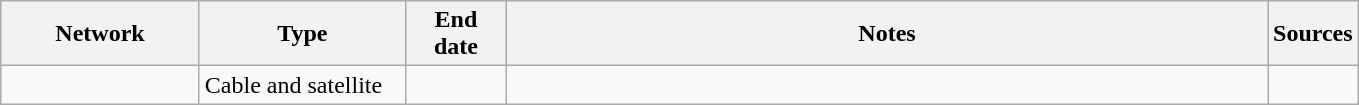<table class="wikitable">
<tr>
<th style="text-align:center; width:125px">Network</th>
<th style="text-align:center; width:130px">Type</th>
<th style="text-align:center; width:60px">End date</th>
<th style="text-align:center; width:500px">Notes</th>
<th style="text-align:center; width:30px">Sources</th>
</tr>
<tr>
<td><a href='#'></a></td>
<td>Cable and satellite</td>
<td></td>
<td></td>
<td></td>
</tr>
</table>
